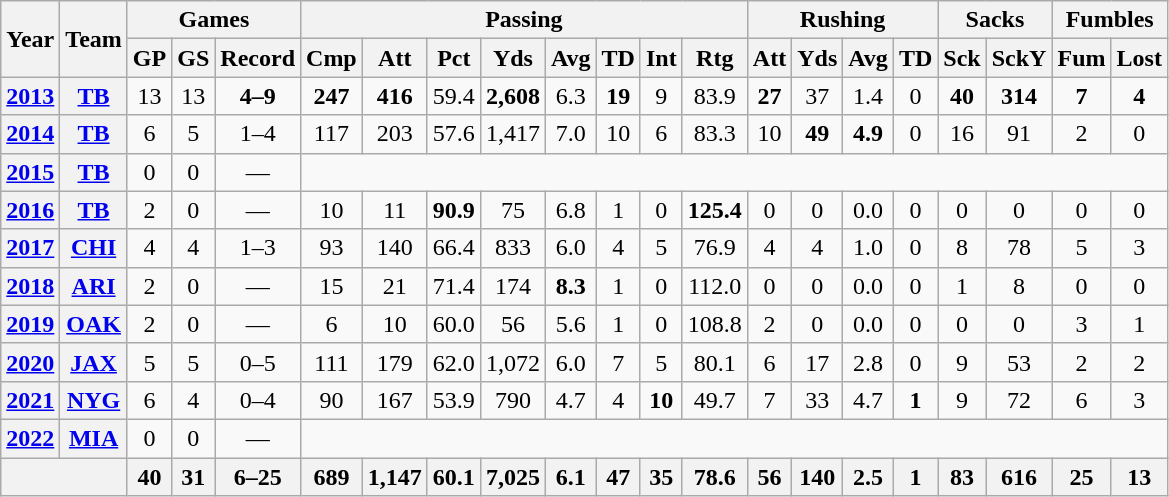<table class="wikitable" style="text-align:center;">
<tr>
<th rowspan="2">Year</th>
<th rowspan="2">Team</th>
<th colspan="3">Games</th>
<th colspan="8">Passing</th>
<th colspan="4">Rushing</th>
<th colspan="2">Sacks</th>
<th colspan="2">Fumbles</th>
</tr>
<tr>
<th>GP</th>
<th>GS</th>
<th>Record</th>
<th>Cmp</th>
<th>Att</th>
<th>Pct</th>
<th>Yds</th>
<th>Avg</th>
<th>TD</th>
<th>Int</th>
<th>Rtg</th>
<th>Att</th>
<th>Yds</th>
<th>Avg</th>
<th>TD</th>
<th>Sck</th>
<th>SckY</th>
<th>Fum</th>
<th>Lost</th>
</tr>
<tr>
<th><a href='#'>2013</a></th>
<th><a href='#'>TB</a></th>
<td>13</td>
<td>13</td>
<td><strong>4–9</strong></td>
<td><strong>247</strong></td>
<td><strong>416</strong></td>
<td>59.4</td>
<td><strong>2,608</strong></td>
<td>6.3</td>
<td><strong>19</strong></td>
<td>9</td>
<td>83.9</td>
<td><strong>27</strong></td>
<td>37</td>
<td>1.4</td>
<td>0</td>
<td><strong>40</strong></td>
<td><strong>314</strong></td>
<td><strong>7</strong></td>
<td><strong>4</strong></td>
</tr>
<tr>
<th><a href='#'>2014</a></th>
<th><a href='#'>TB</a></th>
<td>6</td>
<td>5</td>
<td>1–4</td>
<td>117</td>
<td>203</td>
<td>57.6</td>
<td>1,417</td>
<td>7.0</td>
<td>10</td>
<td>6</td>
<td>83.3</td>
<td>10</td>
<td><strong>49</strong></td>
<td><strong>4.9</strong></td>
<td>0</td>
<td>16</td>
<td>91</td>
<td>2</td>
<td>0</td>
</tr>
<tr>
<th><a href='#'>2015</a></th>
<th><a href='#'>TB</a></th>
<td>0</td>
<td>0</td>
<td>—</td>
<td colspan="16"></td>
</tr>
<tr>
<th><a href='#'>2016</a></th>
<th><a href='#'>TB</a></th>
<td>2</td>
<td>0</td>
<td>—</td>
<td>10</td>
<td>11</td>
<td><strong>90.9</strong></td>
<td>75</td>
<td>6.8</td>
<td>1</td>
<td>0</td>
<td><strong>125.4</strong></td>
<td>0</td>
<td>0</td>
<td>0.0</td>
<td>0</td>
<td>0</td>
<td>0</td>
<td>0</td>
<td>0</td>
</tr>
<tr>
<th><a href='#'>2017</a></th>
<th><a href='#'>CHI</a></th>
<td>4</td>
<td>4</td>
<td>1–3</td>
<td>93</td>
<td>140</td>
<td>66.4</td>
<td>833</td>
<td>6.0</td>
<td>4</td>
<td>5</td>
<td>76.9</td>
<td>4</td>
<td>4</td>
<td>1.0</td>
<td>0</td>
<td>8</td>
<td>78</td>
<td>5</td>
<td>3</td>
</tr>
<tr>
<th><a href='#'>2018</a></th>
<th><a href='#'>ARI</a></th>
<td>2</td>
<td>0</td>
<td>—</td>
<td>15</td>
<td>21</td>
<td>71.4</td>
<td>174</td>
<td><strong>8.3</strong></td>
<td>1</td>
<td>0</td>
<td>112.0</td>
<td>0</td>
<td>0</td>
<td>0.0</td>
<td>0</td>
<td>1</td>
<td>8</td>
<td>0</td>
<td>0</td>
</tr>
<tr>
<th><a href='#'>2019</a></th>
<th><a href='#'>OAK</a></th>
<td>2</td>
<td>0</td>
<td>—</td>
<td>6</td>
<td>10</td>
<td>60.0</td>
<td>56</td>
<td>5.6</td>
<td>1</td>
<td>0</td>
<td>108.8</td>
<td>2</td>
<td>0</td>
<td>0.0</td>
<td>0</td>
<td>0</td>
<td>0</td>
<td>3</td>
<td>1</td>
</tr>
<tr>
<th><a href='#'>2020</a></th>
<th><a href='#'>JAX</a></th>
<td>5</td>
<td>5</td>
<td>0–5</td>
<td>111</td>
<td>179</td>
<td>62.0</td>
<td>1,072</td>
<td>6.0</td>
<td>7</td>
<td>5</td>
<td>80.1</td>
<td>6</td>
<td>17</td>
<td>2.8</td>
<td>0</td>
<td>9</td>
<td>53</td>
<td>2</td>
<td>2</td>
</tr>
<tr>
<th><a href='#'>2021</a></th>
<th><a href='#'>NYG</a></th>
<td>6</td>
<td>4</td>
<td>0–4</td>
<td>90</td>
<td>167</td>
<td>53.9</td>
<td>790</td>
<td>4.7</td>
<td>4</td>
<td><strong>10</strong></td>
<td>49.7</td>
<td>7</td>
<td>33</td>
<td>4.7</td>
<td><strong>1</strong></td>
<td>9</td>
<td>72</td>
<td>6</td>
<td>3</td>
</tr>
<tr>
<th><a href='#'>2022</a></th>
<th><a href='#'>MIA</a></th>
<td>0</td>
<td>0</td>
<td>—</td>
<td colspan="16"></td>
</tr>
<tr>
<th colspan="2"></th>
<th>40</th>
<th>31</th>
<th>6–25</th>
<th>689</th>
<th>1,147</th>
<th>60.1</th>
<th>7,025</th>
<th>6.1</th>
<th>47</th>
<th>35</th>
<th>78.6</th>
<th>56</th>
<th>140</th>
<th>2.5</th>
<th>1</th>
<th>83</th>
<th>616</th>
<th>25</th>
<th>13</th>
</tr>
</table>
